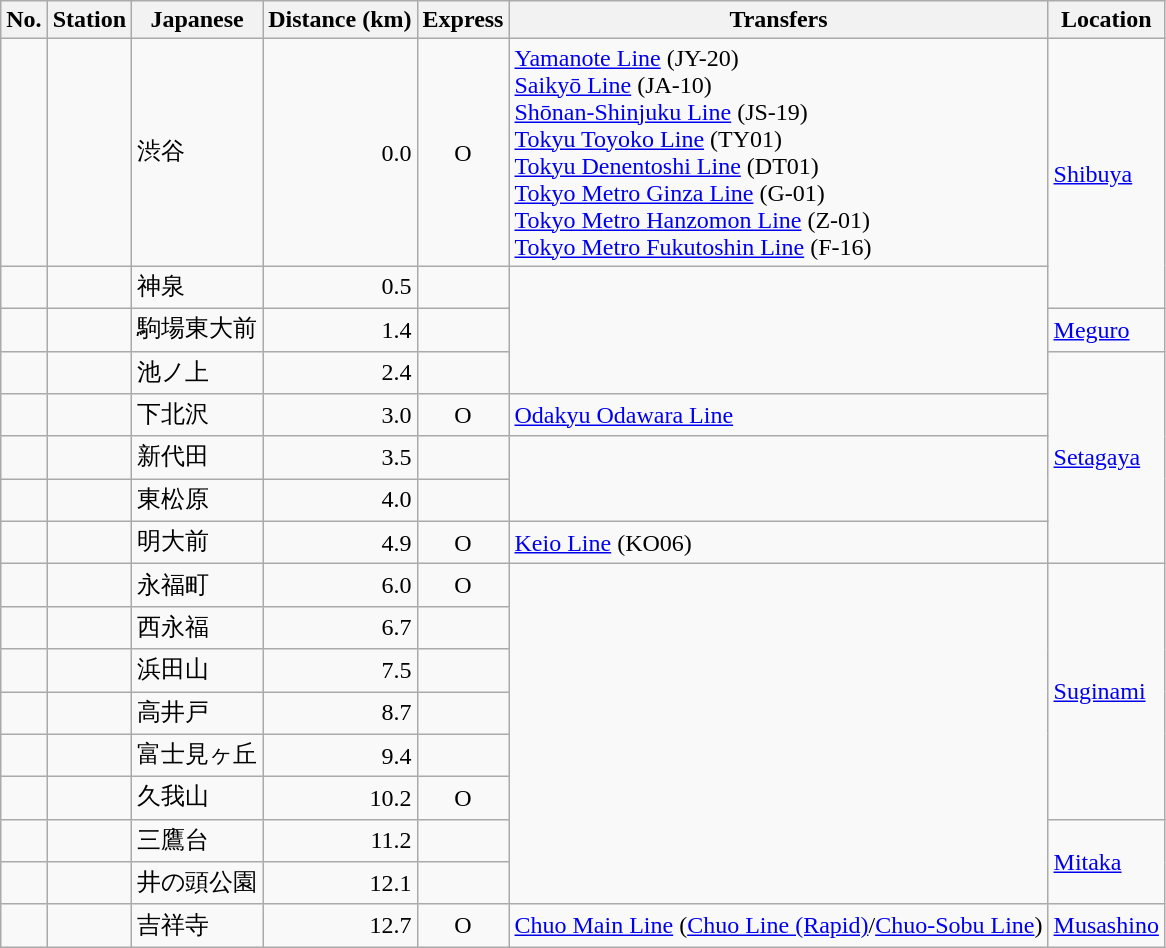<table class="wikitable">
<tr>
<th>No.</th>
<th>Station</th>
<th>Japanese</th>
<th>Distance (km)</th>
<th>Express</th>
<th>Transfers</th>
<th>Location</th>
</tr>
<tr>
<td></td>
<td></td>
<td>渋谷</td>
<td align=right>0.0</td>
<td align=center>O</td>
<td> <a href='#'>Yamanote Line</a> (JY-20)<br> <a href='#'>Saikyō Line</a> (JA-10)<br> <a href='#'>Shōnan-Shinjuku Line</a> (JS-19)<br> <a href='#'>Tokyu Toyoko Line</a> (TY01)<br> <a href='#'>Tokyu Denentoshi Line</a> (DT01)<br>  <a href='#'>Tokyo Metro Ginza Line</a> (G-01)<br> <a href='#'>Tokyo Metro Hanzomon Line</a> (Z-01)<br> <a href='#'>Tokyo Metro Fukutoshin Line</a> (F-16)</td>
<td rowspan="2"><a href='#'>Shibuya</a></td>
</tr>
<tr>
<td></td>
<td></td>
<td>神泉</td>
<td align=right>0.5</td>
<td align=center></td>
<td rowspan="3"> </td>
</tr>
<tr>
<td></td>
<td></td>
<td>駒場東大前</td>
<td align=right>1.4</td>
<td align=center></td>
<td><a href='#'>Meguro</a></td>
</tr>
<tr>
<td></td>
<td></td>
<td>池ノ上</td>
<td align=right>2.4</td>
<td align=center></td>
<td rowspan="5"><a href='#'>Setagaya</a></td>
</tr>
<tr>
<td></td>
<td></td>
<td>下北沢</td>
<td align=right>3.0</td>
<td align=center>O</td>
<td> <a href='#'>Odakyu Odawara Line</a></td>
</tr>
<tr>
<td></td>
<td></td>
<td>新代田</td>
<td align=right>3.5</td>
<td align=center></td>
<td rowspan="2"> </td>
</tr>
<tr>
<td></td>
<td></td>
<td>東松原</td>
<td align=right>4.0</td>
<td align=center></td>
</tr>
<tr>
<td></td>
<td></td>
<td>明大前</td>
<td align=right>4.9</td>
<td align=center>O</td>
<td> <a href='#'>Keio Line</a> (KO06)</td>
</tr>
<tr>
<td></td>
<td></td>
<td>永福町</td>
<td align=right>6.0</td>
<td align=center>O</td>
<td rowspan="8"> </td>
<td rowspan="6"><a href='#'>Suginami</a></td>
</tr>
<tr>
<td></td>
<td></td>
<td>西永福</td>
<td align=right>6.7</td>
<td align=center></td>
</tr>
<tr>
<td></td>
<td></td>
<td>浜田山</td>
<td align=right>7.5</td>
<td align=center></td>
</tr>
<tr>
<td></td>
<td></td>
<td>高井戸</td>
<td align=right>8.7</td>
<td align=center></td>
</tr>
<tr>
<td></td>
<td></td>
<td>富士見ヶ丘</td>
<td align=right>9.4</td>
<td align=center></td>
</tr>
<tr>
<td></td>
<td></td>
<td>久我山</td>
<td align=right>10.2</td>
<td align=center>O</td>
</tr>
<tr>
<td></td>
<td></td>
<td>三鷹台</td>
<td align=right>11.2</td>
<td align=center></td>
<td rowspan="2"><a href='#'>Mitaka</a></td>
</tr>
<tr>
<td></td>
<td></td>
<td>井の頭公園</td>
<td align=right>12.1</td>
<td align=center></td>
</tr>
<tr>
<td></td>
<td></td>
<td>吉祥寺</td>
<td align=right>12.7</td>
<td align=center>O</td>
<td> <a href='#'>Chuo Main Line</a> (<a href='#'>Chuo Line (Rapid)</a>/<a href='#'>Chuo-Sobu Line</a>)</td>
<td><a href='#'>Musashino</a></td>
</tr>
</table>
